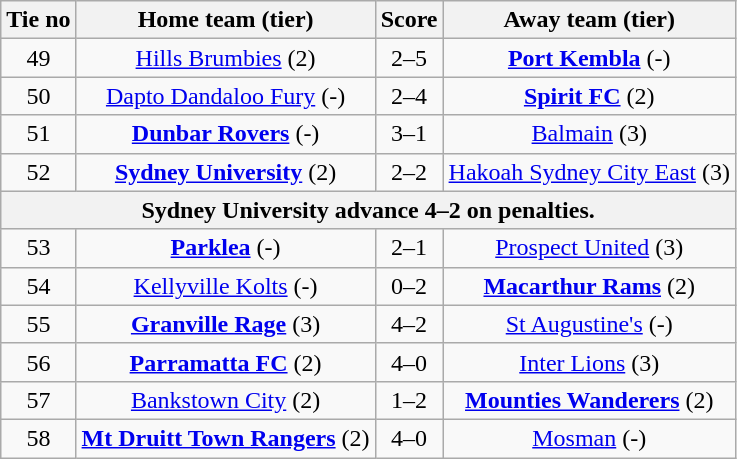<table class="wikitable" style="text-align:center">
<tr>
<th>Tie no</th>
<th>Home team (tier)</th>
<th>Score</th>
<th>Away team (tier)</th>
</tr>
<tr>
<td>49</td>
<td><a href='#'>Hills Brumbies</a> (2)</td>
<td>2–5</td>
<td><strong><a href='#'>Port Kembla</a></strong> (-)</td>
</tr>
<tr>
<td>50</td>
<td><a href='#'>Dapto Dandaloo Fury</a> (-)</td>
<td>2–4</td>
<td><strong><a href='#'>Spirit FC</a></strong> (2)</td>
</tr>
<tr>
<td>51</td>
<td><strong><a href='#'>Dunbar Rovers</a></strong> (-)</td>
<td>3–1</td>
<td><a href='#'>Balmain</a> (3)</td>
</tr>
<tr>
<td>52</td>
<td><strong><a href='#'>Sydney University</a></strong> (2)</td>
<td>2–2</td>
<td><a href='#'>Hakoah Sydney City East</a> (3)</td>
</tr>
<tr>
<th colspan="5"><strong>Sydney University advance 4–2 on penalties.</strong></th>
</tr>
<tr>
<td>53</td>
<td><strong><a href='#'>Parklea</a></strong> (-)</td>
<td>2–1</td>
<td><a href='#'>Prospect United</a> (3)</td>
</tr>
<tr>
<td>54</td>
<td><a href='#'>Kellyville Kolts</a> (-)</td>
<td>0–2</td>
<td><strong><a href='#'>Macarthur Rams</a></strong> (2)</td>
</tr>
<tr>
<td>55</td>
<td><strong><a href='#'>Granville Rage</a></strong> (3)</td>
<td>4–2</td>
<td><a href='#'>St Augustine's</a> (-)</td>
</tr>
<tr>
<td>56</td>
<td><strong><a href='#'>Parramatta FC</a></strong> (2)</td>
<td>4–0</td>
<td><a href='#'>Inter Lions</a> (3)</td>
</tr>
<tr>
<td>57</td>
<td><a href='#'>Bankstown City</a> (2)</td>
<td>1–2</td>
<td><strong><a href='#'>Mounties Wanderers</a></strong> (2)</td>
</tr>
<tr>
<td>58</td>
<td><strong><a href='#'>Mt Druitt Town Rangers</a></strong> (2)</td>
<td>4–0</td>
<td><a href='#'>Mosman</a> (-)</td>
</tr>
</table>
